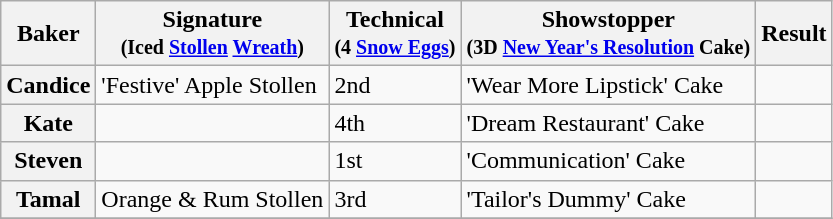<table class="wikitable sortable col3center sticky-header">
<tr>
<th scope="col">Baker</th>
<th scope="col" class="unsortable">Signature<br><small>(Iced <a href='#'>Stollen</a> <a href='#'>Wreath</a>)</small></th>
<th scope="col">Technical<br><small>(4 <a href='#'>Snow Eggs</a>)</small></th>
<th scope="col" class="unsortable">Showstopper<br><small>(3D <a href='#'>New Year's Resolution</a> Cake)</small></th>
<th scope="col">Result</th>
</tr>
<tr>
<th scope="row">Candice</th>
<td>'Festive' Apple Stollen</td>
<td>2nd</td>
<td>'Wear More Lipstick' Cake</td>
<td></td>
</tr>
<tr>
<th scope="row">Kate</th>
<td></td>
<td>4th</td>
<td>'Dream Restaurant' Cake</td>
<td></td>
</tr>
<tr>
<th scope="row">Steven</th>
<td></td>
<td>1st</td>
<td>'Communication' Cake</td>
<td></td>
</tr>
<tr>
<th scope="row">Tamal</th>
<td>Orange & Rum Stollen</td>
<td>3rd</td>
<td>'Tailor's Dummy' Cake</td>
<td></td>
</tr>
<tr>
</tr>
</table>
